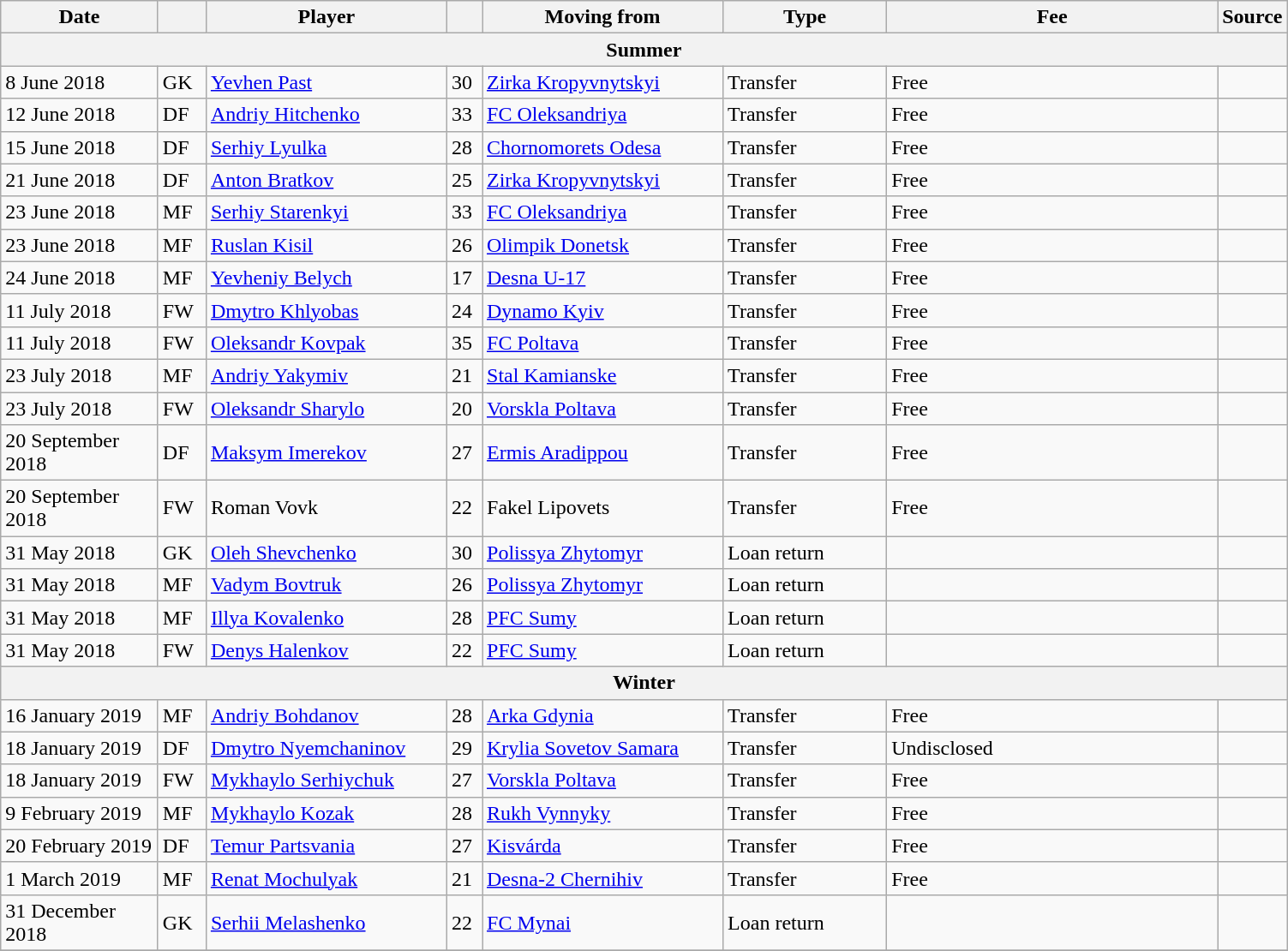<table class="wikitable sortable">
<tr>
<th style="width:115px;">Date</th>
<th style="width:30px;"></th>
<th style="width:180px;">Player</th>
<th style="width:20px;"></th>
<th style="width:180px;">Moving from</th>
<th style="width:120px;" class="unsortable">Type</th>
<th style="width:250px;" class="unsortable">Fee</th>
<th style="width:20px;">Source</th>
</tr>
<tr>
<th colspan=8>Summer</th>
</tr>
<tr>
<td>8 June 2018</td>
<td>GK</td>
<td> <a href='#'>Yevhen Past</a></td>
<td>30</td>
<td> <a href='#'>Zirka Kropyvnytskyi</a></td>
<td>Transfer</td>
<td>Free</td>
<td></td>
</tr>
<tr>
<td>12 June 2018</td>
<td>DF</td>
<td> <a href='#'>Andriy Hitchenko</a></td>
<td>33</td>
<td> <a href='#'>FC Oleksandriya</a></td>
<td>Transfer</td>
<td>Free</td>
<td></td>
</tr>
<tr>
<td>15 June 2018</td>
<td>DF</td>
<td> <a href='#'>Serhiy Lyulka</a></td>
<td>28</td>
<td> <a href='#'>Chornomorets Odesa</a></td>
<td>Transfer</td>
<td>Free</td>
<td></td>
</tr>
<tr>
<td>21 June 2018</td>
<td>DF</td>
<td> <a href='#'>Anton Bratkov</a></td>
<td>25</td>
<td> <a href='#'>Zirka Kropyvnytskyi</a></td>
<td>Transfer</td>
<td>Free</td>
<td></td>
</tr>
<tr>
<td>23 June 2018</td>
<td>MF</td>
<td> <a href='#'>Serhiy Starenkyi</a></td>
<td>33</td>
<td> <a href='#'>FC Oleksandriya</a></td>
<td>Transfer</td>
<td>Free</td>
<td></td>
</tr>
<tr>
<td>23 June 2018</td>
<td>MF</td>
<td> <a href='#'>Ruslan Kisil</a></td>
<td>26</td>
<td> <a href='#'>Olimpik Donetsk</a></td>
<td>Transfer</td>
<td>Free</td>
<td></td>
</tr>
<tr>
<td>24 June 2018</td>
<td>MF</td>
<td> <a href='#'>Yevheniy Belych</a></td>
<td>17</td>
<td> <a href='#'>Desna U-17</a></td>
<td>Transfer</td>
<td>Free</td>
<td></td>
</tr>
<tr>
<td>11 July 2018</td>
<td>FW</td>
<td> <a href='#'>Dmytro Khlyobas</a></td>
<td>24</td>
<td> <a href='#'>Dynamo Kyiv</a></td>
<td>Transfer</td>
<td>Free</td>
<td></td>
</tr>
<tr>
<td>11 July 2018</td>
<td>FW</td>
<td> <a href='#'>Oleksandr Kovpak</a></td>
<td>35</td>
<td> <a href='#'>FC Poltava</a></td>
<td>Transfer</td>
<td>Free</td>
<td></td>
</tr>
<tr>
<td>23 July 2018</td>
<td>MF</td>
<td> <a href='#'>Andriy Yakymiv</a></td>
<td>21</td>
<td> <a href='#'>Stal Kamianske</a></td>
<td>Transfer</td>
<td>Free</td>
<td></td>
</tr>
<tr>
<td>23 July 2018</td>
<td>FW</td>
<td> <a href='#'>Oleksandr Sharylo</a></td>
<td>20</td>
<td> <a href='#'>Vorskla Poltava</a></td>
<td>Transfer</td>
<td>Free</td>
<td></td>
</tr>
<tr>
<td>20 September 2018</td>
<td>DF</td>
<td> <a href='#'>Maksym Imerekov</a></td>
<td>27</td>
<td> <a href='#'>Ermis Aradippou</a></td>
<td>Transfer</td>
<td>Free</td>
<td></td>
</tr>
<tr>
<td>20 September 2018</td>
<td>FW</td>
<td> Roman Vovk</td>
<td>22</td>
<td> Fakel Lipovets</td>
<td>Transfer</td>
<td>Free</td>
<td></td>
</tr>
<tr>
<td>31 May 2018</td>
<td>GK</td>
<td> <a href='#'>Oleh Shevchenko</a></td>
<td>30</td>
<td> <a href='#'>Polissya Zhytomyr</a></td>
<td>Loan return</td>
<td></td>
<td></td>
</tr>
<tr>
<td>31 May 2018</td>
<td>MF</td>
<td> <a href='#'>Vadym Bovtruk</a></td>
<td>26</td>
<td> <a href='#'>Polissya Zhytomyr</a></td>
<td>Loan return</td>
<td></td>
<td></td>
</tr>
<tr>
<td>31 May 2018</td>
<td>MF</td>
<td> <a href='#'>Illya Kovalenko</a></td>
<td>28</td>
<td> <a href='#'>PFC Sumy</a></td>
<td>Loan return</td>
<td></td>
<td></td>
</tr>
<tr>
<td>31 May 2018</td>
<td>FW</td>
<td> <a href='#'>Denys Halenkov</a></td>
<td>22</td>
<td> <a href='#'>PFC Sumy</a></td>
<td>Loan return</td>
<td></td>
<td></td>
</tr>
<tr>
<th colspan=8>Winter</th>
</tr>
<tr>
<td>16 January 2019</td>
<td>MF</td>
<td> <a href='#'>Andriy Bohdanov</a></td>
<td>28</td>
<td> <a href='#'>Arka Gdynia</a></td>
<td>Transfer</td>
<td>Free</td>
<td></td>
</tr>
<tr>
<td>18 January 2019</td>
<td>DF</td>
<td> <a href='#'>Dmytro Nyemchaninov</a></td>
<td>29</td>
<td> <a href='#'>Krylia Sovetov Samara</a></td>
<td>Transfer</td>
<td>Undisclosed</td>
<td></td>
</tr>
<tr>
<td>18 January 2019</td>
<td>FW</td>
<td> <a href='#'>Mykhaylo Serhiychuk</a></td>
<td>27</td>
<td> <a href='#'>Vorskla Poltava</a></td>
<td>Transfer</td>
<td>Free</td>
<td></td>
</tr>
<tr>
<td>9 February 2019</td>
<td>MF</td>
<td> <a href='#'>Mykhaylo Kozak</a></td>
<td>28</td>
<td> <a href='#'>Rukh Vynnyky</a></td>
<td>Transfer</td>
<td>Free</td>
<td></td>
</tr>
<tr>
<td>20 February 2019</td>
<td>DF</td>
<td> <a href='#'>Temur Partsvania</a></td>
<td>27</td>
<td> <a href='#'>Kisvárda</a></td>
<td>Transfer</td>
<td>Free</td>
<td></td>
</tr>
<tr>
<td>1 March 2019</td>
<td>MF</td>
<td> <a href='#'>Renat Mochulyak</a></td>
<td>21</td>
<td>  <a href='#'>Desna-2 Chernihiv</a></td>
<td>Transfer</td>
<td>Free</td>
<td></td>
</tr>
<tr>
<td>31 December 2018</td>
<td>GK</td>
<td> <a href='#'>Serhii Melashenko</a></td>
<td>22</td>
<td> <a href='#'>FC Mynai</a></td>
<td>Loan return</td>
<td></td>
<td></td>
</tr>
<tr>
</tr>
</table>
